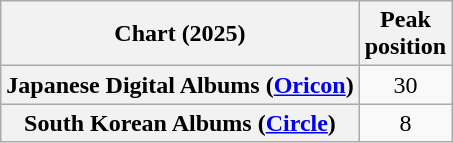<table class="wikitable sortable plainrowheaders" style="text-align:center">
<tr>
<th scope="col">Chart (2025)</th>
<th scope="col">Peak<br>position</th>
</tr>
<tr>
<th scope="row">Japanese Digital Albums (<a href='#'>Oricon</a>)</th>
<td>30</td>
</tr>
<tr>
<th scope="row">South Korean Albums (<a href='#'>Circle</a>)</th>
<td>8</td>
</tr>
</table>
